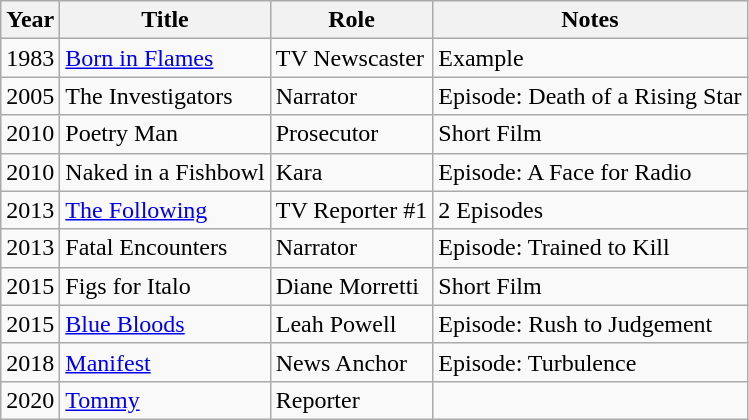<table class="wikitable">
<tr>
<th>Year</th>
<th>Title</th>
<th>Role</th>
<th>Notes</th>
</tr>
<tr>
<td>1983</td>
<td><a href='#'>Born in Flames</a></td>
<td>TV Newscaster</td>
<td>Example</td>
</tr>
<tr>
<td>2005</td>
<td>The Investigators</td>
<td>Narrator</td>
<td>Episode: Death of a Rising Star</td>
</tr>
<tr>
<td>2010</td>
<td>Poetry Man</td>
<td>Prosecutor</td>
<td>Short Film</td>
</tr>
<tr>
<td>2010</td>
<td>Naked in a Fishbowl</td>
<td>Kara</td>
<td>Episode: A Face for Radio</td>
</tr>
<tr>
<td>2013</td>
<td><a href='#'>The Following</a></td>
<td>TV Reporter #1</td>
<td>2 Episodes</td>
</tr>
<tr>
<td>2013</td>
<td>Fatal Encounters</td>
<td>Narrator</td>
<td>Episode: Trained to Kill</td>
</tr>
<tr>
<td>2015</td>
<td>Figs for Italo</td>
<td>Diane Morretti</td>
<td>Short Film</td>
</tr>
<tr>
<td>2015</td>
<td><a href='#'>Blue Bloods</a></td>
<td>Leah Powell</td>
<td>Episode: Rush to Judgement</td>
</tr>
<tr>
<td>2018</td>
<td><a href='#'>Manifest</a></td>
<td>News Anchor</td>
<td>Episode: Turbulence</td>
</tr>
<tr>
<td>2020</td>
<td><a href='#'>Tommy</a></td>
<td>Reporter</td>
<td></td>
</tr>
</table>
